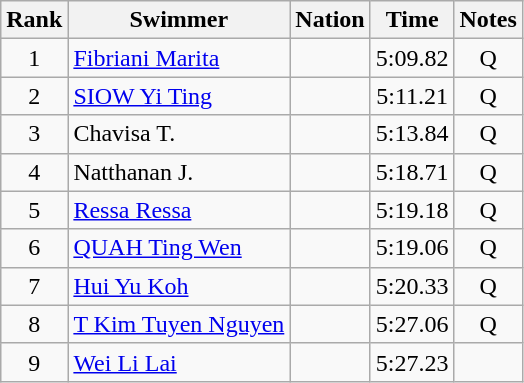<table class="wikitable sortable" style="text-align:center">
<tr>
<th>Rank</th>
<th>Swimmer</th>
<th>Nation</th>
<th>Time</th>
<th>Notes</th>
</tr>
<tr>
<td>1</td>
<td align=left><a href='#'>Fibriani Marita</a></td>
<td align=left></td>
<td>5:09.82</td>
<td>Q</td>
</tr>
<tr>
<td>2</td>
<td align=left><a href='#'>SIOW Yi Ting</a></td>
<td align=left></td>
<td>5:11.21</td>
<td>Q</td>
</tr>
<tr>
<td>3</td>
<td align=left>Chavisa T.</td>
<td align=left></td>
<td>5:13.84</td>
<td>Q</td>
</tr>
<tr>
<td>4</td>
<td align=left>Natthanan J.</td>
<td align=left></td>
<td>5:18.71</td>
<td>Q</td>
</tr>
<tr>
<td>5</td>
<td align=left><a href='#'>Ressa Ressa</a></td>
<td align=left></td>
<td>5:19.18</td>
<td>Q</td>
</tr>
<tr>
<td>6</td>
<td align=left><a href='#'>QUAH Ting Wen</a></td>
<td align=left></td>
<td>5:19.06</td>
<td>Q</td>
</tr>
<tr>
<td>7</td>
<td align=left><a href='#'>Hui Yu Koh</a></td>
<td align=left></td>
<td>5:20.33</td>
<td>Q</td>
</tr>
<tr>
<td>8</td>
<td align=left><a href='#'>T Kim Tuyen Nguyen</a></td>
<td align=left></td>
<td>5:27.06</td>
<td>Q</td>
</tr>
<tr>
<td>9</td>
<td align=left><a href='#'>Wei Li Lai</a></td>
<td align=left></td>
<td>5:27.23</td>
<td></td>
</tr>
</table>
